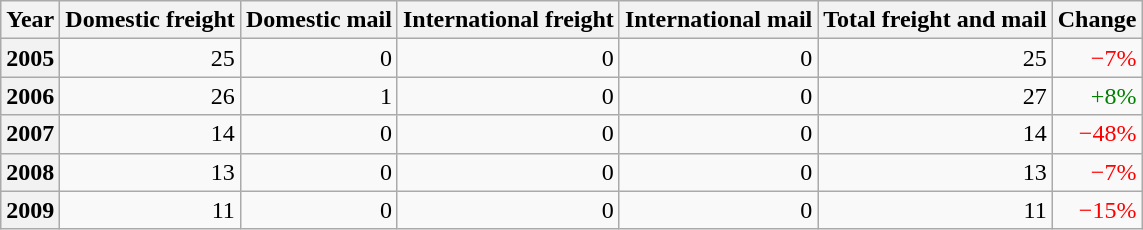<table class="wikitable" style="text-align: right;">
<tr>
<th>Year</th>
<th>Domestic freight</th>
<th>Domestic mail</th>
<th>International freight</th>
<th>International mail</th>
<th>Total freight and mail</th>
<th>Change</th>
</tr>
<tr>
<th>2005</th>
<td>25</td>
<td>0</td>
<td>0</td>
<td>0</td>
<td>25</td>
<td style="color:red">−7% </td>
</tr>
<tr>
<th>2006</th>
<td>26</td>
<td>1</td>
<td>0</td>
<td>0</td>
<td>27</td>
<td style="color:green">+8% </td>
</tr>
<tr>
<th>2007</th>
<td>14</td>
<td>0</td>
<td>0</td>
<td>0</td>
<td>14</td>
<td style="color:red">−48% </td>
</tr>
<tr>
<th>2008</th>
<td>13</td>
<td>0</td>
<td>0</td>
<td>0</td>
<td>13</td>
<td style="color:red">−7% </td>
</tr>
<tr>
<th>2009</th>
<td>11</td>
<td>0</td>
<td>0</td>
<td>0</td>
<td>11</td>
<td style="color:red">−15% </td>
</tr>
</table>
